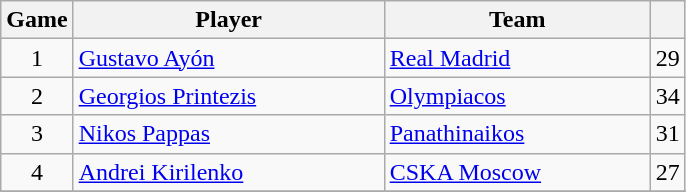<table class="wikitable sortable" style="text-align: center;">
<tr>
<th>Game</th>
<th style="width:200px;">Player</th>
<th style="width:170px;">Team</th>
<th></th>
</tr>
<tr>
<td>1</td>
<td align="left"> <a href='#'>Gustavo Ayón</a></td>
<td align="left"> <a href='#'>Real Madrid</a></td>
<td>29</td>
</tr>
<tr>
<td>2</td>
<td align="left"> <a href='#'>Georgios Printezis</a></td>
<td align="left"> <a href='#'>Olympiacos</a></td>
<td>34</td>
</tr>
<tr>
<td>3</td>
<td align="left"> <a href='#'>Nikos Pappas</a></td>
<td align="left"> <a href='#'>Panathinaikos</a></td>
<td>31</td>
</tr>
<tr>
<td>4</td>
<td align="left"> <a href='#'>Andrei Kirilenko</a></td>
<td align="left"> <a href='#'>CSKA Moscow</a></td>
<td>27</td>
</tr>
<tr>
</tr>
</table>
